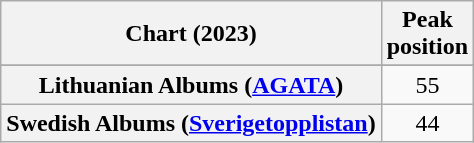<table class="wikitable sortable plainrowheaders" style="text-align:center">
<tr>
<th scope="col">Chart (2023)</th>
<th scope="col">Peak<br>position</th>
</tr>
<tr>
</tr>
<tr>
</tr>
<tr>
<th scope="row">Lithuanian Albums (<a href='#'>AGATA</a>)</th>
<td>55</td>
</tr>
<tr>
<th scope="row">Swedish Albums (<a href='#'>Sverigetopplistan</a>)</th>
<td>44</td>
</tr>
</table>
